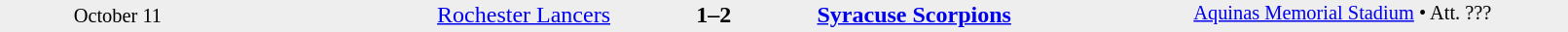<table style="width:85%; background:#eee;" cellspacing="0">
<tr>
<td rowspan="3" style="text-align:center; font-size:85%; width:15%;">October 11</td>
<td style="width:24%; text-align:right;"><a href='#'>Rochester Lancers</a></td>
<td style="text-align:center; width:13%;"><strong>1–2</strong></td>
<td width=24%><strong><a href='#'>Syracuse Scorpions</a></strong></td>
<td rowspan="3" style="font-size:85%; vertical-align:top;"><a href='#'>Aquinas Memorial Stadium</a> • Att. ???</td>
</tr>
<tr style=font-size:85%>
<td align=right valign=top></td>
<td valign=top></td>
<td align=left valign=top></td>
</tr>
</table>
